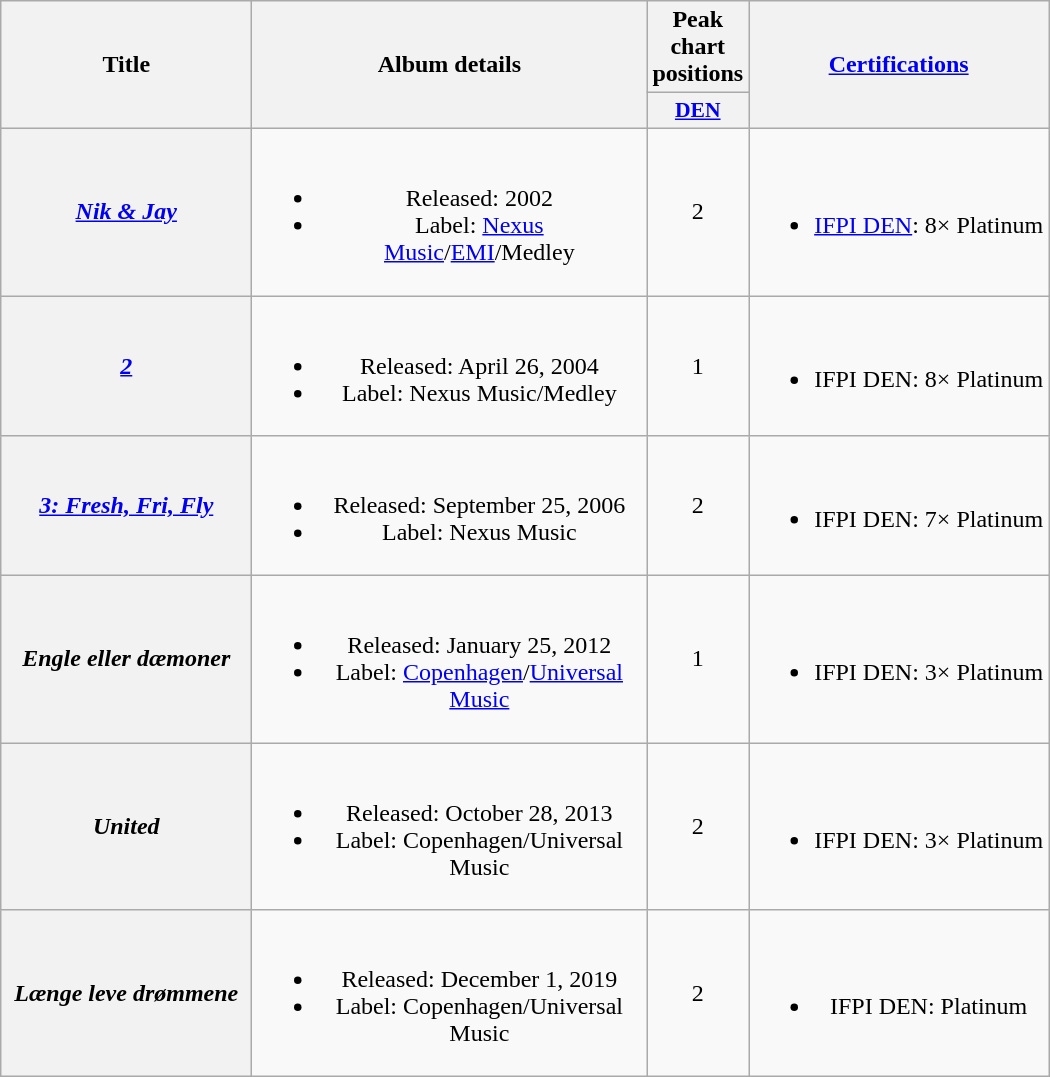<table class="wikitable plainrowheaders" style="text-align:center;">
<tr>
<th scope="col" rowspan="2" style="width:10em;">Title</th>
<th scope="col" rowspan="2" style="width:16em;">Album details</th>
<th scope="col">Peak chart positions</th>
<th scope="col" rowspan="2"><a href='#'>Certifications</a></th>
</tr>
<tr>
<th scope="col" style="width:2.2em;font-size:90%;"><a href='#'>DEN</a><br></th>
</tr>
<tr>
<th scope="row"><em><a href='#'>Nik & Jay</a></em></th>
<td><br><ul><li>Released: 2002</li><li>Label: <a href='#'>Nexus Music</a>/<a href='#'>EMI</a>/Medley</li></ul></td>
<td>2</td>
<td><br><ul><li><a href='#'>IFPI DEN</a>: 8× Platinum</li></ul></td>
</tr>
<tr>
<th scope="row"><em><a href='#'>2</a></em></th>
<td><br><ul><li>Released: April 26, 2004</li><li>Label: Nexus Music/Medley</li></ul></td>
<td>1</td>
<td><br><ul><li>IFPI DEN: 8× Platinum</li></ul></td>
</tr>
<tr>
<th scope="row"><em><a href='#'>3: Fresh, Fri, Fly</a></em></th>
<td><br><ul><li>Released: September 25, 2006</li><li>Label: Nexus Music</li></ul></td>
<td>2</td>
<td><br><ul><li>IFPI DEN: 7× Platinum</li></ul></td>
</tr>
<tr>
<th scope="row"><em>Engle eller dæmoner</em></th>
<td><br><ul><li>Released: January 25, 2012</li><li>Label: <a href='#'>Copenhagen</a>/<a href='#'>Universal Music</a></li></ul></td>
<td>1</td>
<td><br><ul><li>IFPI DEN: 3× Platinum</li></ul></td>
</tr>
<tr>
<th scope="row"><em>United</em></th>
<td><br><ul><li>Released: October 28, 2013</li><li>Label: Copenhagen/Universal Music</li></ul></td>
<td>2</td>
<td><br><ul><li>IFPI DEN: 3× Platinum</li></ul></td>
</tr>
<tr>
<th scope="row"><em>Længe leve drømmene</em></th>
<td><br><ul><li>Released: December 1, 2019</li><li>Label: Copenhagen/Universal Music</li></ul></td>
<td>2</td>
<td><br><ul><li>IFPI DEN: Platinum</li></ul></td>
</tr>
</table>
